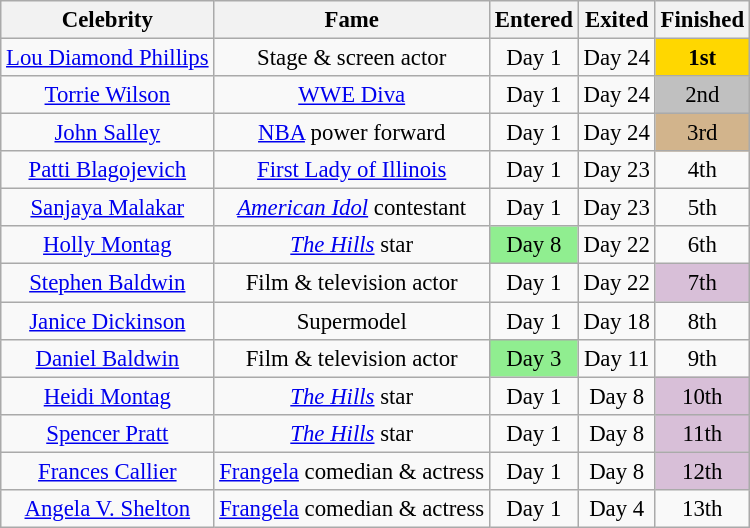<table class=wikitable style="text-align:center; font-size:95%">
<tr>
<th>Celebrity</th>
<th>Fame</th>
<th>Entered</th>
<th>Exited</th>
<th>Finished</th>
</tr>
<tr>
<td><a href='#'>Lou Diamond Phillips</a></td>
<td>Stage & screen actor</td>
<td>Day 1</td>
<td>Day 24</td>
<td bgcolor=gold><strong>1st</strong></td>
</tr>
<tr>
<td><a href='#'>Torrie Wilson</a></td>
<td><a href='#'>WWE Diva</a></td>
<td>Day 1</td>
<td>Day 24</td>
<td bgcolor=silver>2nd</td>
</tr>
<tr>
<td><a href='#'>John Salley</a></td>
<td><a href='#'>NBA</a> power forward</td>
<td>Day 1</td>
<td>Day 24</td>
<td bgcolor=tan>3rd</td>
</tr>
<tr>
<td><a href='#'>Patti Blagojevich</a></td>
<td><a href='#'>First Lady of Illinois</a></td>
<td>Day 1</td>
<td>Day 23</td>
<td>4th</td>
</tr>
<tr>
<td><a href='#'>Sanjaya Malakar</a></td>
<td><em><a href='#'>American Idol</a></em> contestant</td>
<td>Day 1</td>
<td>Day 23</td>
<td>5th</td>
</tr>
<tr>
<td><a href='#'>Holly Montag</a></td>
<td><em><a href='#'>The Hills</a></em> star</td>
<td bgcolor=lightgreen>Day 8</td>
<td>Day 22</td>
<td>6th</td>
</tr>
<tr>
<td><a href='#'>Stephen Baldwin</a></td>
<td>Film & television actor</td>
<td>Day 1</td>
<td>Day 22</td>
<td bgcolor=#D8BFD8>7th</td>
</tr>
<tr>
<td><a href='#'>Janice Dickinson</a></td>
<td>Supermodel</td>
<td>Day 1</td>
<td>Day 18</td>
<td>8th</td>
</tr>
<tr>
<td><a href='#'>Daniel Baldwin</a></td>
<td>Film & television actor</td>
<td bgcolor=lightgreen>Day 3</td>
<td>Day 11</td>
<td>9th</td>
</tr>
<tr>
<td><a href='#'>Heidi Montag</a></td>
<td><em><a href='#'>The Hills</a></em> star</td>
<td>Day 1</td>
<td>Day 8</td>
<td bgcolor=#D8BFD8>10th</td>
</tr>
<tr>
<td><a href='#'>Spencer Pratt</a></td>
<td><em><a href='#'>The Hills</a></em> star</td>
<td>Day 1</td>
<td>Day 8</td>
<td bgcolor=#D8BFD8>11th</td>
</tr>
<tr>
<td><a href='#'>Frances Callier</a></td>
<td><a href='#'>Frangela</a> comedian & actress</td>
<td>Day 1</td>
<td>Day 8</td>
<td bgcolor=#D8BFD8>12th</td>
</tr>
<tr>
<td><a href='#'>Angela V. Shelton</a></td>
<td><a href='#'>Frangela</a> comedian & actress</td>
<td>Day 1</td>
<td>Day 4</td>
<td>13th</td>
</tr>
</table>
